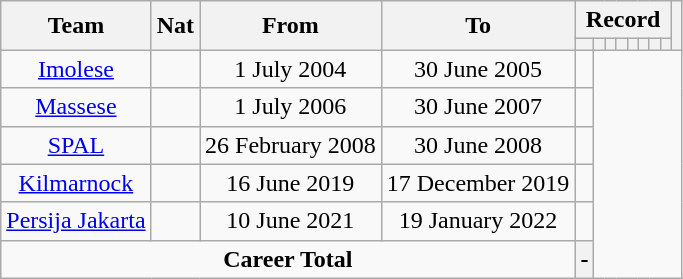<table class="wikitable" style="text-align: center">
<tr>
<th rowspan="2">Team</th>
<th rowspan="2">Nat</th>
<th rowspan="2">From</th>
<th rowspan="2">To</th>
<th colspan="8">Record</th>
<th rowspan=2></th>
</tr>
<tr>
<th></th>
<th></th>
<th></th>
<th></th>
<th></th>
<th></th>
<th></th>
<th></th>
</tr>
<tr>
<td align=center><a href='#'>Imolese</a></td>
<td align=center></td>
<td align=center>1 July 2004</td>
<td align=center>30 June 2005<br></td>
<td></td>
</tr>
<tr>
<td align=center><a href='#'>Massese</a></td>
<td align=center></td>
<td align=center>1 July 2006</td>
<td align=center>30 June 2007<br></td>
<td></td>
</tr>
<tr>
<td align=center><a href='#'>SPAL</a></td>
<td align=center></td>
<td align=center>26 February 2008</td>
<td align=center>30 June 2008<br></td>
<td></td>
</tr>
<tr>
<td align=center><a href='#'>Kilmarnock</a></td>
<td align=center></td>
<td align=center>16 June 2019</td>
<td align=center>17 December 2019<br></td>
<td></td>
</tr>
<tr>
<td align=center><a href='#'>Persija Jakarta</a></td>
<td align=center></td>
<td align=center>10 June 2021</td>
<td align=center>19 January 2022<br></td>
<td></td>
</tr>
<tr>
<td colspan=4><strong>Career Total</strong><br></td>
<th>-</th>
</tr>
</table>
